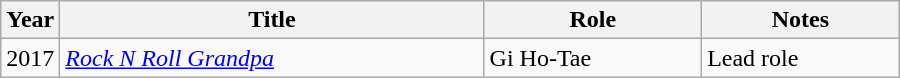<table class="wikitable" style="width:600px">
<tr>
<th width=10>Year</th>
<th>Title</th>
<th>Role</th>
<th>Notes</th>
</tr>
<tr>
<td>2017</td>
<td><em><a href='#'>Rock N Roll Grandpa</a></em></td>
<td>Gi Ho-Tae</td>
<td>Lead role</td>
</tr>
</table>
